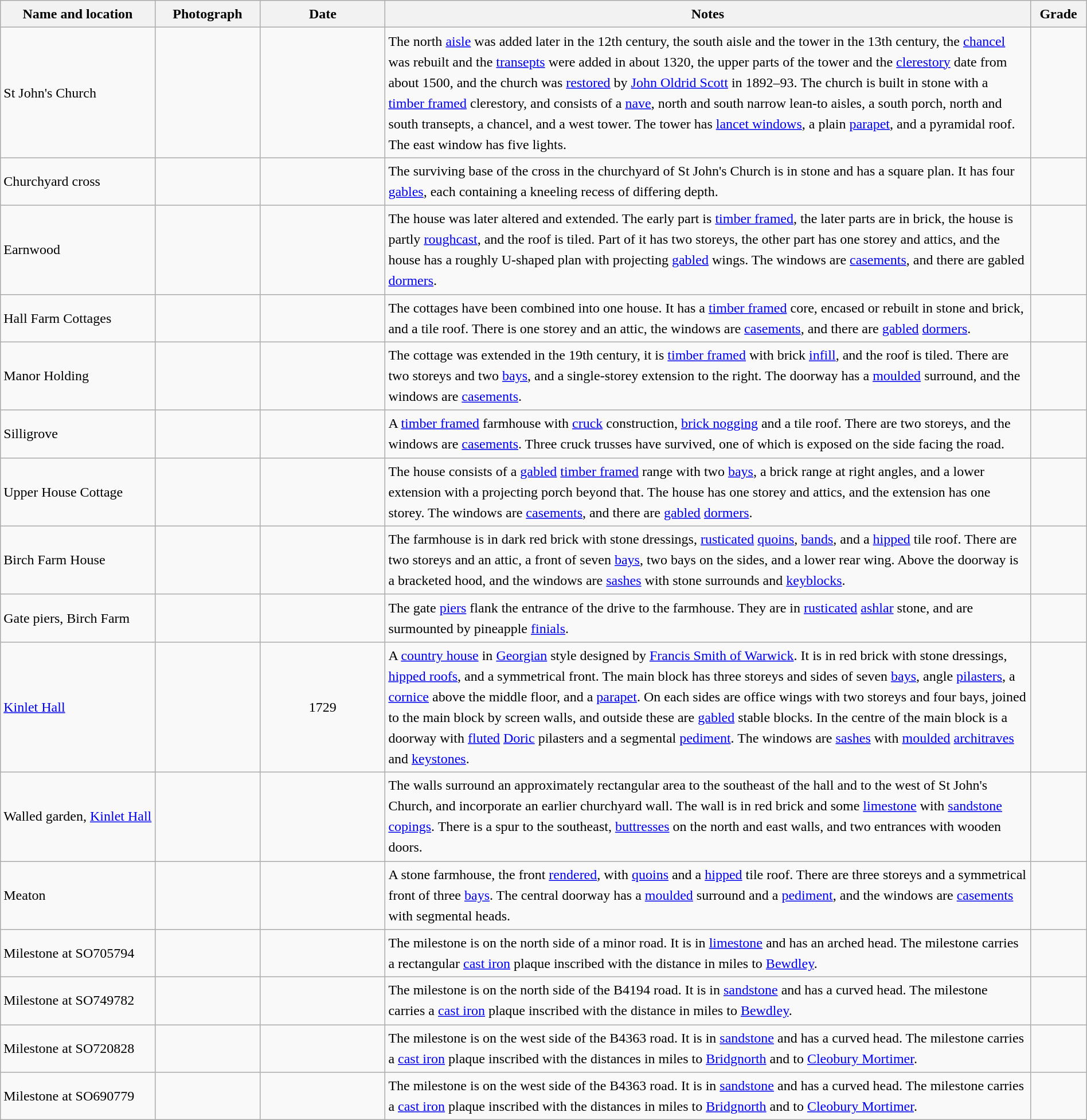<table class="wikitable sortable plainrowheaders" style="width:100%; border:0; text-align:left; line-height:150%;">
<tr>
<th scope="col"  style="width:150px">Name and location</th>
<th scope="col"  style="width:100px" class="unsortable">Photograph</th>
<th scope="col"  style="width:120px">Date</th>
<th scope="col"  style="width:650px" class="unsortable">Notes</th>
<th scope="col"  style="width:50px">Grade</th>
</tr>
<tr>
<td>St John's Church<br><small></small></td>
<td></td>
<td align="center"></td>
<td>The north <a href='#'>aisle</a> was added later in the 12th century, the south aisle and the tower in the 13th century, the <a href='#'>chancel</a> was rebuilt and the <a href='#'>transepts</a> were added in about 1320, the upper parts of the tower and the <a href='#'>clerestory</a> date from about 1500, and the church was <a href='#'>restored</a> by <a href='#'>John Oldrid Scott</a> in 1892–93.  The church is built in stone with a <a href='#'>timber framed</a> clerestory, and consists of a <a href='#'>nave</a>, north and south narrow lean-to aisles, a south porch, north and south transepts, a chancel, and a west tower.  The tower has <a href='#'>lancet windows</a>, a plain <a href='#'>parapet</a>, and a pyramidal roof.  The east window has five lights.</td>
<td align="center" ></td>
</tr>
<tr>
<td>Churchyard cross<br><small></small></td>
<td></td>
<td align="center"></td>
<td>The surviving base of the cross in the churchyard of St John's Church is in stone and has a square plan.  It has four <a href='#'>gables</a>, each containing a kneeling recess of differing depth.</td>
<td align="center" ></td>
</tr>
<tr>
<td>Earnwood<br><small></small></td>
<td></td>
<td align="center"></td>
<td>The house was later altered and extended.  The early part is <a href='#'>timber framed</a>, the later parts are in brick, the house is partly <a href='#'>roughcast</a>, and the roof is tiled.  Part of it has two storeys, the other part has one storey and attics, and the house has a roughly U-shaped plan with projecting <a href='#'>gabled</a> wings.  The windows are <a href='#'>casements</a>, and there are gabled <a href='#'>dormers</a>.</td>
<td align="center" ></td>
</tr>
<tr>
<td>Hall Farm Cottages<br><small></small></td>
<td></td>
<td align="center"></td>
<td>The cottages have been combined into one house.  It has a <a href='#'>timber framed</a> core, encased or rebuilt in stone and brick, and a tile roof.  There is one storey and an attic, the windows are <a href='#'>casements</a>, and there are <a href='#'>gabled</a> <a href='#'>dormers</a>.</td>
<td align="center" ></td>
</tr>
<tr>
<td>Manor Holding<br><small></small></td>
<td></td>
<td align="center"></td>
<td>The cottage was extended in the 19th century, it is <a href='#'>timber framed</a> with brick <a href='#'>infill</a>, and the roof is tiled.  There are two storeys and two <a href='#'>bays</a>, and a single-storey extension to the right.  The doorway has a <a href='#'>moulded</a> surround, and the windows are <a href='#'>casements</a>.</td>
<td align="center" ></td>
</tr>
<tr>
<td>Silligrove<br><small></small></td>
<td></td>
<td align="center"></td>
<td>A <a href='#'>timber framed</a> farmhouse with <a href='#'>cruck</a> construction, <a href='#'>brick nogging</a> and a tile roof.  There are two storeys, and the windows are <a href='#'>casements</a>.  Three cruck trusses have survived, one of which is exposed on the side facing the road.</td>
<td align="center" ></td>
</tr>
<tr>
<td>Upper House Cottage<br><small></small></td>
<td></td>
<td align="center"></td>
<td>The house consists of a <a href='#'>gabled</a> <a href='#'>timber framed</a> range with two <a href='#'>bays</a>, a brick range at right angles, and a lower extension with a projecting porch beyond that.  The house has one storey and attics, and the extension has one storey.  The windows are <a href='#'>casements</a>, and there are <a href='#'>gabled</a> <a href='#'>dormers</a>.</td>
<td align="center" ></td>
</tr>
<tr>
<td>Birch Farm House<br><small></small></td>
<td></td>
<td align="center"></td>
<td>The farmhouse is in dark red brick with stone dressings, <a href='#'>rusticated</a> <a href='#'>quoins</a>, <a href='#'>bands</a>, and a <a href='#'>hipped</a> tile roof.  There are two storeys and an attic, a front of seven <a href='#'>bays</a>, two bays on the sides, and a lower rear wing.  Above the doorway is a bracketed hood, and the windows are <a href='#'>sashes</a> with stone surrounds and <a href='#'>keyblocks</a>.</td>
<td align="center" ></td>
</tr>
<tr>
<td>Gate piers, Birch Farm<br><small></small></td>
<td></td>
<td align="center"></td>
<td>The gate <a href='#'>piers</a> flank the entrance of the drive to the farmhouse.  They are in <a href='#'>rusticated</a> <a href='#'>ashlar</a> stone, and are surmounted by pineapple <a href='#'>finials</a>.</td>
<td align="center" ></td>
</tr>
<tr>
<td><a href='#'>Kinlet Hall</a><br><small></small></td>
<td></td>
<td align="center">1729</td>
<td>A <a href='#'>country house</a> in <a href='#'>Georgian</a> style designed by <a href='#'>Francis Smith of Warwick</a>.  It is in red brick with stone dressings, <a href='#'>hipped roofs</a>, and a symmetrical front.  The main block has three storeys and sides of seven <a href='#'>bays</a>, angle <a href='#'>pilasters</a>, a <a href='#'>cornice</a> above the middle floor, and a <a href='#'>parapet</a>.  On each sides are office wings with two storeys and four bays, joined to the main block by screen walls, and outside these are <a href='#'>gabled</a> stable blocks.  In the centre of the main block is a doorway with <a href='#'>fluted</a> <a href='#'>Doric</a> pilasters and a segmental <a href='#'>pediment</a>.  The windows are <a href='#'>sashes</a> with <a href='#'>moulded</a> <a href='#'>architraves</a> and <a href='#'>keystones</a>.</td>
<td align="center" ></td>
</tr>
<tr>
<td>Walled garden, <a href='#'>Kinlet Hall</a><br><small></small></td>
<td></td>
<td align="center"></td>
<td>The walls surround an approximately rectangular area to the southeast of the hall and to the west of St John's Church, and incorporate an earlier churchyard wall.  The wall is in red brick and some <a href='#'>limestone</a> with <a href='#'>sandstone</a> <a href='#'>copings</a>.  There is a spur to the southeast, <a href='#'>buttresses</a> on the north and east walls, and two entrances with wooden doors.</td>
<td align="center" ></td>
</tr>
<tr>
<td>Meaton<br><small></small></td>
<td></td>
<td align="center"></td>
<td>A stone farmhouse, the front <a href='#'>rendered</a>, with <a href='#'>quoins</a> and a <a href='#'>hipped</a> tile roof.  There are three storeys and a symmetrical front of three <a href='#'>bays</a>.  The central doorway has a <a href='#'>moulded</a> surround and a <a href='#'>pediment</a>, and the windows are <a href='#'>casements</a> with segmental heads.</td>
<td align="center" ></td>
</tr>
<tr>
<td>Milestone at SO705794<br><small></small></td>
<td></td>
<td align="center"></td>
<td>The milestone is on the north side of a minor road.  It is in <a href='#'>limestone</a> and has an arched head.  The milestone carries a rectangular <a href='#'>cast iron</a> plaque inscribed with the distance in miles to <a href='#'>Bewdley</a>.</td>
<td align="center" ></td>
</tr>
<tr>
<td>Milestone at SO749782<br><small></small></td>
<td></td>
<td align="center"></td>
<td>The milestone is on the north side of the B4194 road.  It is in <a href='#'>sandstone</a> and has a curved head.  The milestone carries a <a href='#'>cast iron</a> plaque inscribed with the distance in miles to <a href='#'>Bewdley</a>.</td>
<td align="center" ></td>
</tr>
<tr>
<td>Milestone at SO720828<br><small></small></td>
<td></td>
<td align="center"></td>
<td>The milestone is on the west side of the B4363 road.  It is in <a href='#'>sandstone</a> and has a curved head.  The milestone carries a <a href='#'>cast iron</a> plaque inscribed with the distances in miles to <a href='#'>Bridgnorth</a> and to <a href='#'>Cleobury Mortimer</a>.</td>
<td align="center" ></td>
</tr>
<tr>
<td>Milestone at SO690779<br><small></small></td>
<td></td>
<td align="center"></td>
<td>The milestone is on the west side of the B4363 road.  It is in <a href='#'>sandstone</a> and has a curved head.  The milestone carries a <a href='#'>cast iron</a> plaque inscribed with the distances in miles to <a href='#'>Bridgnorth</a> and to <a href='#'>Cleobury Mortimer</a>.</td>
<td align="center" ></td>
</tr>
<tr>
</tr>
</table>
